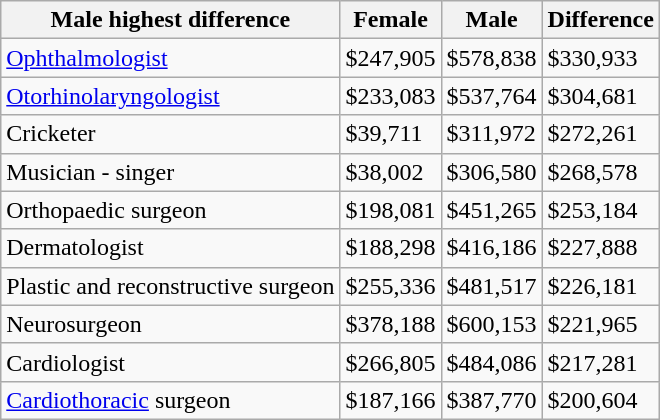<table class="wikitable">
<tr>
<th>Male highest difference</th>
<th>Female</th>
<th>Male</th>
<th>Difference</th>
</tr>
<tr>
<td><a href='#'>Ophthalmologist</a></td>
<td>$247,905</td>
<td>$578,838</td>
<td>$330,933</td>
</tr>
<tr>
<td><a href='#'>Otorhinolaryngologist</a></td>
<td>$233,083</td>
<td>$537,764</td>
<td>$304,681</td>
</tr>
<tr>
<td>Cricketer</td>
<td>$39,711</td>
<td>$311,972</td>
<td>$272,261</td>
</tr>
<tr>
<td>Musician - singer</td>
<td>$38,002</td>
<td>$306,580</td>
<td>$268,578</td>
</tr>
<tr>
<td>Orthopaedic surgeon</td>
<td>$198,081</td>
<td>$451,265</td>
<td>$253,184</td>
</tr>
<tr>
<td>Dermatologist</td>
<td>$188,298</td>
<td>$416,186</td>
<td>$227,888</td>
</tr>
<tr>
<td>Plastic and reconstructive surgeon</td>
<td>$255,336</td>
<td>$481,517</td>
<td>$226,181</td>
</tr>
<tr>
<td>Neurosurgeon</td>
<td>$378,188</td>
<td>$600,153</td>
<td>$221,965</td>
</tr>
<tr>
<td>Cardiologist</td>
<td>$266,805</td>
<td>$484,086</td>
<td>$217,281</td>
</tr>
<tr>
<td><a href='#'>Cardiothoracic</a> surgeon</td>
<td>$187,166</td>
<td>$387,770</td>
<td>$200,604</td>
</tr>
</table>
